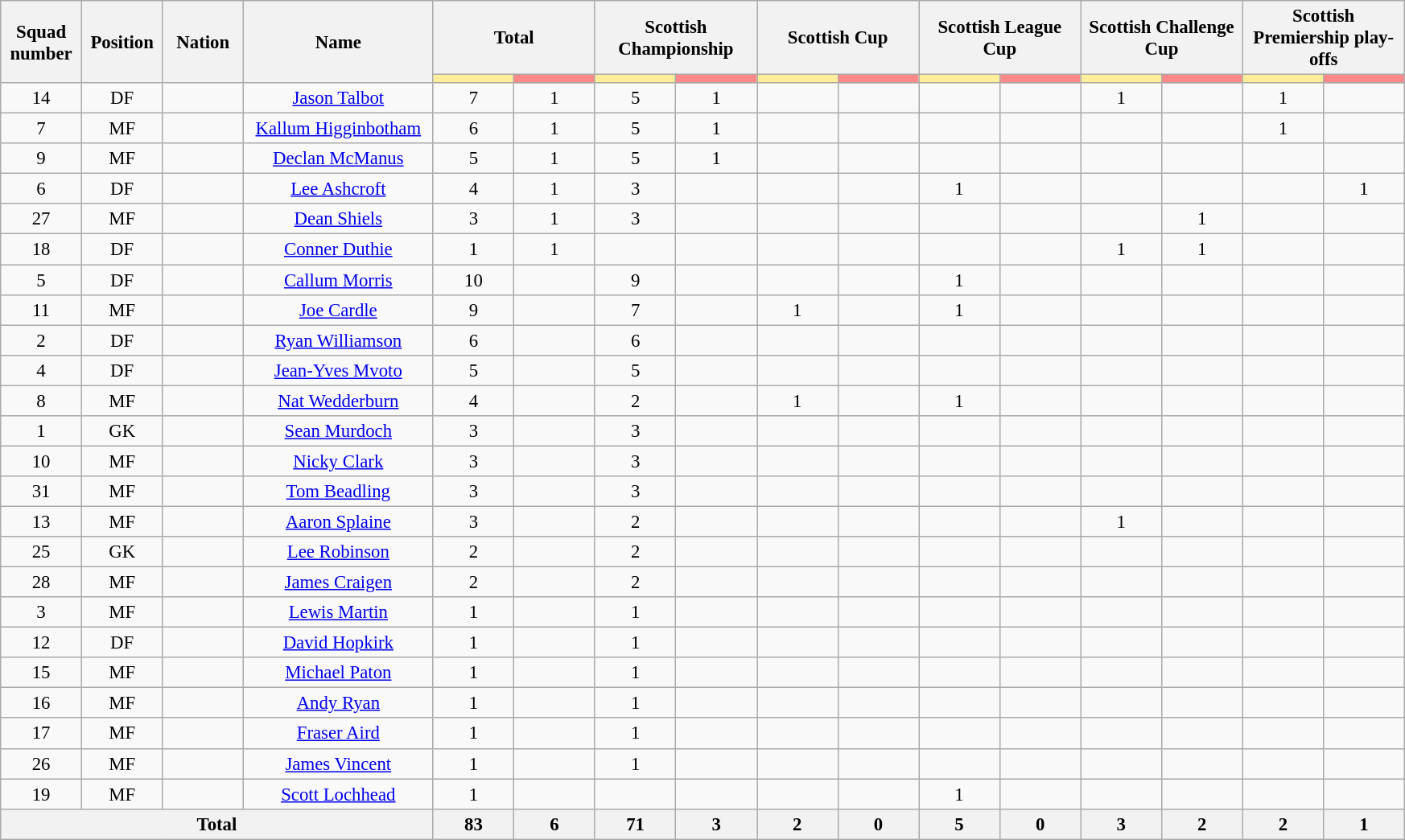<table class="wikitable" style="font-size: 95%; text-align: center;">
<tr>
<th rowspan=2 width=60>Squad number</th>
<th rowspan=2 width=60>Position</th>
<th rowspan=2 width=60>Nation</th>
<th rowspan=2 width=150>Name</th>
<th colspan=2>Total</th>
<th colspan=2>Scottish Championship</th>
<th colspan=2>Scottish Cup</th>
<th colspan=2>Scottish League Cup</th>
<th colspan=2>Scottish Challenge Cup</th>
<th colspan=2>Scottish Premiership play-offs</th>
</tr>
<tr>
<th style="width:60px; background:#fe9;"></th>
<th style="width:60px; background:#ff8888;"></th>
<th style="width:60px; background:#fe9;"></th>
<th style="width:60px; background:#ff8888;"></th>
<th style="width:60px; background:#fe9;"></th>
<th style="width:60px; background:#ff8888;"></th>
<th style="width:60px; background:#fe9;"></th>
<th style="width:60px; background:#ff8888;"></th>
<th style="width:60px; background:#fe9;"></th>
<th style="width:60px; background:#ff8888;"></th>
<th style="width:60px; background:#fe9;"></th>
<th style="width:60px; background:#ff8888;"></th>
</tr>
<tr>
<td>14</td>
<td>DF</td>
<td></td>
<td><a href='#'>Jason Talbot</a></td>
<td>7</td>
<td>1</td>
<td>5</td>
<td>1</td>
<td></td>
<td></td>
<td></td>
<td></td>
<td>1</td>
<td></td>
<td>1</td>
<td></td>
</tr>
<tr>
<td>7</td>
<td>MF</td>
<td></td>
<td><a href='#'>Kallum Higginbotham</a></td>
<td>6</td>
<td>1</td>
<td>5</td>
<td>1</td>
<td></td>
<td></td>
<td></td>
<td></td>
<td></td>
<td></td>
<td>1</td>
<td></td>
</tr>
<tr>
<td>9</td>
<td>MF</td>
<td></td>
<td><a href='#'>Declan McManus</a></td>
<td>5</td>
<td>1</td>
<td>5</td>
<td>1</td>
<td></td>
<td></td>
<td></td>
<td></td>
<td></td>
<td></td>
<td></td>
<td></td>
</tr>
<tr>
<td>6</td>
<td>DF</td>
<td></td>
<td><a href='#'>Lee Ashcroft</a></td>
<td>4</td>
<td>1</td>
<td>3</td>
<td></td>
<td></td>
<td></td>
<td>1</td>
<td></td>
<td></td>
<td></td>
<td></td>
<td>1</td>
</tr>
<tr>
<td>27</td>
<td>MF</td>
<td></td>
<td><a href='#'>Dean Shiels</a></td>
<td>3</td>
<td>1</td>
<td>3</td>
<td></td>
<td></td>
<td></td>
<td></td>
<td></td>
<td></td>
<td>1</td>
<td></td>
<td></td>
</tr>
<tr>
<td>18</td>
<td>DF</td>
<td></td>
<td><a href='#'>Conner Duthie</a></td>
<td>1</td>
<td>1</td>
<td></td>
<td></td>
<td></td>
<td></td>
<td></td>
<td></td>
<td>1</td>
<td>1</td>
<td></td>
<td></td>
</tr>
<tr>
<td>5</td>
<td>DF</td>
<td></td>
<td><a href='#'>Callum Morris</a></td>
<td>10</td>
<td></td>
<td>9</td>
<td></td>
<td></td>
<td></td>
<td>1</td>
<td></td>
<td></td>
<td></td>
<td></td>
<td></td>
</tr>
<tr>
<td>11</td>
<td>MF</td>
<td></td>
<td><a href='#'>Joe Cardle</a></td>
<td>9</td>
<td></td>
<td>7</td>
<td></td>
<td>1</td>
<td></td>
<td>1</td>
<td></td>
<td></td>
<td></td>
<td></td>
<td></td>
</tr>
<tr>
<td>2</td>
<td>DF</td>
<td></td>
<td><a href='#'>Ryan Williamson</a></td>
<td>6</td>
<td></td>
<td>6</td>
<td></td>
<td></td>
<td></td>
<td></td>
<td></td>
<td></td>
<td></td>
<td></td>
<td></td>
</tr>
<tr>
<td>4</td>
<td>DF</td>
<td></td>
<td><a href='#'>Jean-Yves Mvoto</a></td>
<td>5</td>
<td></td>
<td>5</td>
<td></td>
<td></td>
<td></td>
<td></td>
<td></td>
<td></td>
<td></td>
<td></td>
<td></td>
</tr>
<tr>
<td>8</td>
<td>MF</td>
<td></td>
<td><a href='#'>Nat Wedderburn</a></td>
<td>4</td>
<td></td>
<td>2</td>
<td></td>
<td>1</td>
<td></td>
<td>1</td>
<td></td>
<td></td>
<td></td>
<td></td>
<td></td>
</tr>
<tr>
<td>1</td>
<td>GK</td>
<td></td>
<td><a href='#'>Sean Murdoch</a></td>
<td>3</td>
<td></td>
<td>3</td>
<td></td>
<td></td>
<td></td>
<td></td>
<td></td>
<td></td>
<td></td>
<td></td>
<td></td>
</tr>
<tr>
<td>10</td>
<td>MF</td>
<td></td>
<td><a href='#'>Nicky Clark</a></td>
<td>3</td>
<td></td>
<td>3</td>
<td></td>
<td></td>
<td></td>
<td></td>
<td></td>
<td></td>
<td></td>
<td></td>
<td></td>
</tr>
<tr>
<td>31</td>
<td>MF</td>
<td></td>
<td><a href='#'>Tom Beadling</a></td>
<td>3</td>
<td></td>
<td>3</td>
<td></td>
<td></td>
<td></td>
<td></td>
<td></td>
<td></td>
<td></td>
<td></td>
<td></td>
</tr>
<tr>
<td>13</td>
<td>MF</td>
<td></td>
<td><a href='#'>Aaron Splaine</a></td>
<td>3</td>
<td></td>
<td>2</td>
<td></td>
<td></td>
<td></td>
<td></td>
<td></td>
<td>1</td>
<td></td>
<td></td>
<td></td>
</tr>
<tr>
<td>25</td>
<td>GK</td>
<td></td>
<td><a href='#'>Lee Robinson</a></td>
<td>2</td>
<td></td>
<td>2</td>
<td></td>
<td></td>
<td></td>
<td></td>
<td></td>
<td></td>
<td></td>
<td></td>
<td></td>
</tr>
<tr>
<td>28</td>
<td>MF</td>
<td></td>
<td><a href='#'>James Craigen</a></td>
<td>2</td>
<td></td>
<td>2</td>
<td></td>
<td></td>
<td></td>
<td></td>
<td></td>
<td></td>
<td></td>
<td></td>
<td></td>
</tr>
<tr>
<td>3</td>
<td>MF</td>
<td></td>
<td><a href='#'>Lewis Martin</a></td>
<td>1</td>
<td></td>
<td>1</td>
<td></td>
<td></td>
<td></td>
<td></td>
<td></td>
<td></td>
<td></td>
<td></td>
<td></td>
</tr>
<tr>
<td>12</td>
<td>DF</td>
<td></td>
<td><a href='#'>David Hopkirk</a></td>
<td>1</td>
<td></td>
<td>1</td>
<td></td>
<td></td>
<td></td>
<td></td>
<td></td>
<td></td>
<td></td>
<td></td>
<td></td>
</tr>
<tr>
<td>15</td>
<td>MF</td>
<td></td>
<td><a href='#'>Michael Paton</a></td>
<td>1</td>
<td></td>
<td>1</td>
<td></td>
<td></td>
<td></td>
<td></td>
<td></td>
<td></td>
<td></td>
<td></td>
<td></td>
</tr>
<tr>
<td>16</td>
<td>MF</td>
<td></td>
<td><a href='#'>Andy Ryan</a></td>
<td>1</td>
<td></td>
<td>1</td>
<td></td>
<td></td>
<td></td>
<td></td>
<td></td>
<td></td>
<td></td>
<td></td>
<td></td>
</tr>
<tr>
<td>17</td>
<td>MF</td>
<td></td>
<td><a href='#'>Fraser Aird</a></td>
<td>1</td>
<td></td>
<td>1</td>
<td></td>
<td></td>
<td></td>
<td></td>
<td></td>
<td></td>
<td></td>
<td></td>
<td></td>
</tr>
<tr>
<td>26</td>
<td>MF</td>
<td></td>
<td><a href='#'>James Vincent</a></td>
<td>1</td>
<td></td>
<td>1</td>
<td></td>
<td></td>
<td></td>
<td></td>
<td></td>
<td></td>
<td></td>
<td></td>
<td></td>
</tr>
<tr>
<td>19</td>
<td>MF</td>
<td></td>
<td><a href='#'>Scott Lochhead</a></td>
<td>1</td>
<td></td>
<td></td>
<td></td>
<td></td>
<td></td>
<td>1</td>
<td></td>
<td></td>
<td></td>
<td></td>
<td></td>
</tr>
<tr>
<th colspan=4>Total</th>
<th>83</th>
<th>6</th>
<th>71</th>
<th>3</th>
<th>2</th>
<th>0</th>
<th>5</th>
<th>0</th>
<th>3</th>
<th>2</th>
<th>2</th>
<th>1</th>
</tr>
</table>
